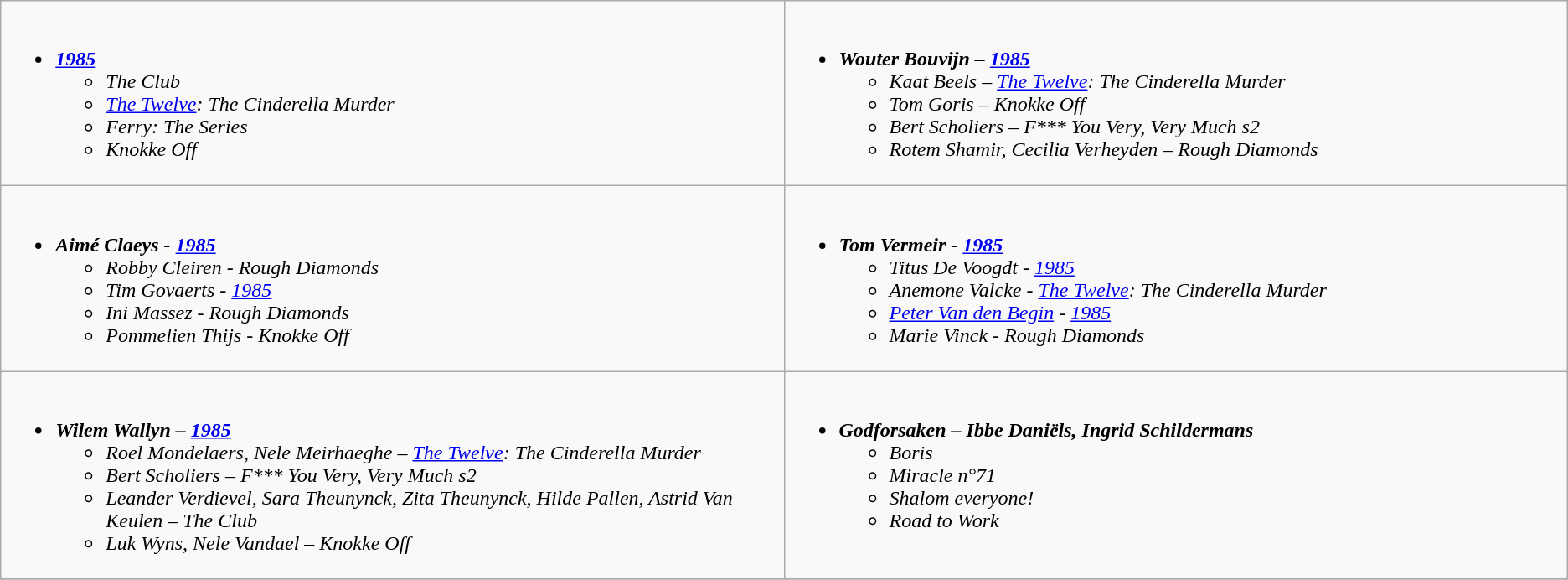<table class=wikitable>
<tr>
<td valign="top" width="50%"><br><ul><li><strong><em><a href='#'>1985</a></em></strong><ul><li><em>The Club</em></li><li><em><a href='#'>The Twelve</a>: The Cinderella Murder</em></li><li><em>Ferry: The Series</em></li><li><em>Knokke Off</em></li></ul></li></ul></td>
<td valign="top" width="50%"><br><ul><li><strong><em>Wouter Bouvijn – <a href='#'>1985</a></em></strong><ul><li><em>Kaat Beels – <a href='#'>The Twelve</a>: The Cinderella Murder</em></li><li><em>Tom Goris – Knokke Off</em></li><li><em>Bert Scholiers – F*** You Very, Very Much s2</em></li><li><em>Rotem Shamir, Cecilia Verheyden – Rough Diamonds</em></li></ul></li></ul></td>
</tr>
<tr>
<td valign="top"><br><ul><li><strong><em>Aimé Claeys - <a href='#'>1985</a></em></strong><ul><li><em>Robby Cleiren - Rough Diamonds</em></li><li><em>Tim Govaerts - <a href='#'>1985</a></em></li><li><em>Ini Massez - Rough Diamonds</em></li><li><em>Pommelien Thijs - Knokke Off</em></li></ul></li></ul></td>
<td valign="top"><br><ul><li><strong><em>Tom Vermeir - <a href='#'>1985</a></em></strong><ul><li><em>Titus De Voogdt - <a href='#'>1985</a></em></li><li><em>Anemone Valcke - <a href='#'>The Twelve</a>: The Cinderella Murder</em></li><li><em><a href='#'>Peter Van den Begin</a> - <a href='#'>1985</a></em></li><li><em>Marie Vinck - Rough Diamonds</em></li></ul></li></ul></td>
</tr>
<tr>
<td valign="top"><br><ul><li><strong><em>Wilem Wallyn – <a href='#'>1985</a></em></strong><ul><li><em>Roel Mondelaers, Nele Meirhaeghe – <a href='#'>The Twelve</a>: The Cinderella Murder</em></li><li><em>Bert Scholiers – F*** You Very, Very Much s2</em></li><li><em>Leander Verdievel, Sara Theunynck, Zita Theunynck, Hilde Pallen, Astrid Van Keulen – The Club</em></li><li><em>Luk Wyns, Nele Vandael – Knokke Off</em></li></ul></li></ul></td>
<td valign="top"><br><ul><li><strong><em>Godforsaken – Ibbe Daniëls, Ingrid Schildermans</em></strong><ul><li><em>Boris</em></li><li><em>Miracle n°71</em></li><li><em>Shalom everyone!</em></li><li><em>Road to Work</em></li></ul></li></ul></td>
</tr>
<tr>
</tr>
</table>
